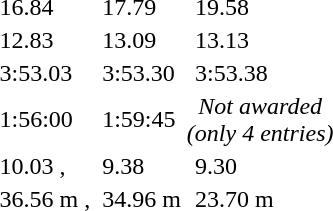<table>
<tr>
<td></td>
<td></td>
<td>16.84 </td>
<td></td>
<td>17.79 </td>
<td></td>
<td>19.58</td>
</tr>
<tr>
<td></td>
<td></td>
<td>12.83 </td>
<td></td>
<td>13.09</td>
<td></td>
<td>13.13</td>
</tr>
<tr>
<td></td>
<td></td>
<td>3:53.03</td>
<td></td>
<td>3:53.30</td>
<td></td>
<td>3:53.38</td>
</tr>
<tr>
<td></td>
<td></td>
<td>1:56:00 </td>
<td></td>
<td>1:59:45 </td>
<td align=center colspan=2><em>Not awarded<br>(only 4 entries)</em></td>
</tr>
<tr>
<td></td>
<td></td>
<td>10.03 , </td>
<td></td>
<td>9.38 </td>
<td></td>
<td>9.30</td>
</tr>
<tr>
<td></td>
<td></td>
<td>36.56 m , </td>
<td></td>
<td>34.96 m</td>
<td></td>
<td>23.70 m </td>
</tr>
</table>
